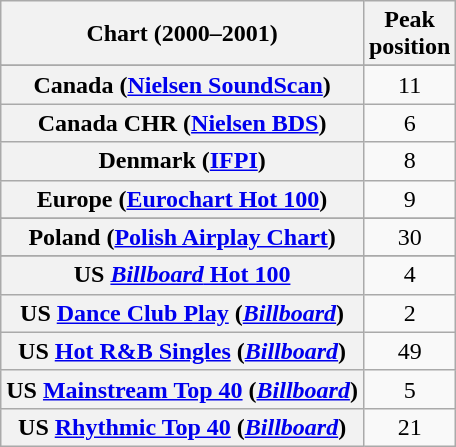<table class="wikitable sortable plainrowheaders" style="text-align:center">
<tr>
<th>Chart (2000–2001)</th>
<th>Peak<br>position</th>
</tr>
<tr>
</tr>
<tr>
</tr>
<tr>
</tr>
<tr>
</tr>
<tr>
</tr>
<tr>
</tr>
<tr>
<th scope="row">Canada (<a href='#'>Nielsen SoundScan</a>)</th>
<td>11</td>
</tr>
<tr>
<th scope="row">Canada CHR (<a href='#'>Nielsen BDS</a>)</th>
<td>6</td>
</tr>
<tr>
<th scope="row">Denmark (<a href='#'>IFPI</a>)</th>
<td>8</td>
</tr>
<tr>
<th scope="row">Europe (<a href='#'>Eurochart Hot 100</a>)</th>
<td>9</td>
</tr>
<tr>
</tr>
<tr>
</tr>
<tr>
</tr>
<tr>
</tr>
<tr>
</tr>
<tr>
</tr>
<tr>
</tr>
<tr>
</tr>
<tr>
<th scope="row">Poland (<a href='#'>Polish Airplay Chart</a>)</th>
<td>30</td>
</tr>
<tr>
</tr>
<tr>
</tr>
<tr>
</tr>
<tr>
</tr>
<tr>
</tr>
<tr>
<th scope="row">US <a href='#'><em>Billboard</em> Hot 100</a></th>
<td>4</td>
</tr>
<tr>
<th scope="row">US <a href='#'>Dance Club Play</a> (<em><a href='#'>Billboard</a></em>)</th>
<td>2</td>
</tr>
<tr>
<th scope="row">US <a href='#'>Hot R&B Singles</a> (<em><a href='#'>Billboard</a></em>)</th>
<td>49</td>
</tr>
<tr>
<th scope="row">US <a href='#'>Mainstream Top 40</a> (<em><a href='#'>Billboard</a></em>)</th>
<td>5</td>
</tr>
<tr>
<th scope="row">US <a href='#'>Rhythmic Top 40</a> (<em><a href='#'>Billboard</a></em>)</th>
<td>21</td>
</tr>
</table>
